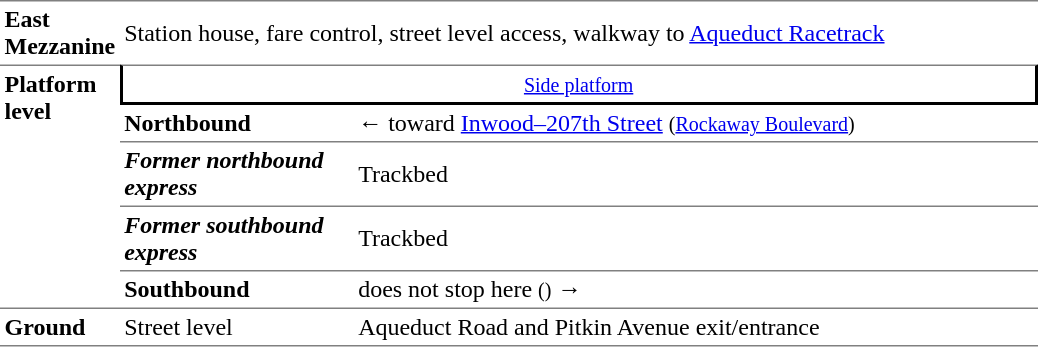<table border=0 cellspacing=0 cellpadding=3>
<tr>
<td style="border-top:solid 1px gray; vertical-align:top;"><strong>East Mezzanine</strong></td>
<td style="border-top:solid 1px gray;" colspan=2>Station house, fare control, street level access, walkway to <a href='#'>Aqueduct Racetrack</a><br></td>
</tr>
<tr>
<td rowspan=5 style="border-top:solid 1px gray; border-bottom:solid 1px gray; vertical-align:top;"><strong>Platform level</strong></td>
<td colspan=2 style="border-top:solid 1px gray; border-right:solid 2px black; border-left:solid 2px black; border-bottom:solid 2px black; text-align:center;"><small><a href='#'>Side platform</a> </small></td>
</tr>
<tr>
<td style="border-bottom:solid 1px gray;"><span><strong>Northbound</strong></span></td>
<td style="border-bottom:solid 1px gray;">←  toward <a href='#'>Inwood–207th Street</a> <small>(<a href='#'>Rockaway Boulevard</a>)</small></td>
</tr>
<tr>
<td style="border-bottom:solid 1px gray;"><strong><em>Former northbound express</em></strong></td>
<td style="border-bottom:solid 1px gray;"> Trackbed</td>
</tr>
<tr>
<td style="border-bottom:solid 1px gray;"><strong><em>Former southbound express</em></strong></td>
<td style="border-bottom:solid 1px gray;"> Trackbed</td>
</tr>
<tr>
<td style="border-bottom:solid 1px gray;"><span><strong>Southbound</strong></span></td>
<td style="border-bottom:solid 1px gray;">  does not stop here <small>()</small> →</td>
</tr>
<tr>
<td style="width:50px; border-bottom:solid 1px gray;"><strong>Ground</strong></td>
<td style="width:150px; border-bottom:solid 1px gray;">Street level</td>
<td style="width:450px; border-bottom:solid 1px gray;">Aqueduct Road and Pitkin Avenue exit/entrance</td>
</tr>
</table>
